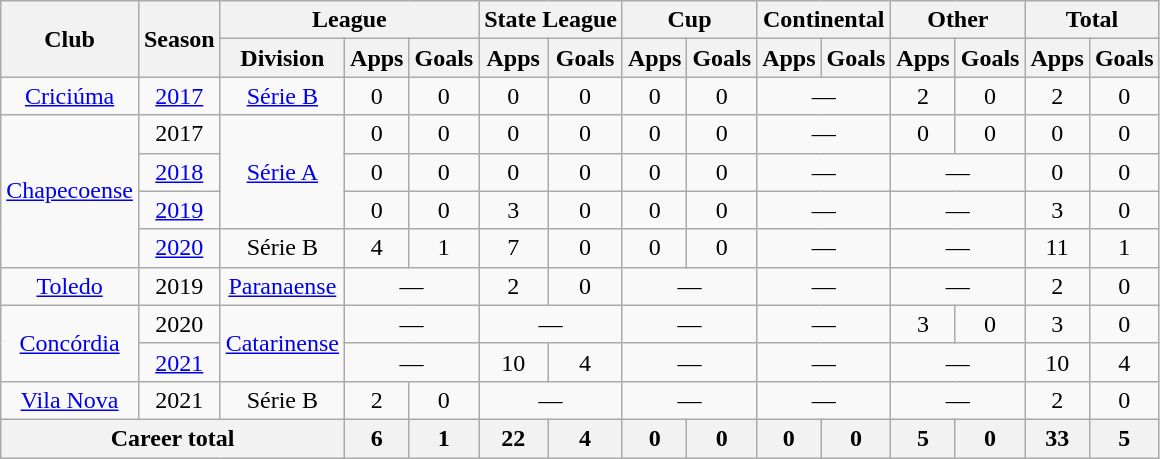<table class="wikitable" style="text-align: center">
<tr>
<th rowspan="2">Club</th>
<th rowspan="2">Season</th>
<th colspan="3">League</th>
<th colspan="2">State League</th>
<th colspan="2">Cup</th>
<th colspan="2">Continental</th>
<th colspan="2">Other</th>
<th colspan="2">Total</th>
</tr>
<tr>
<th>Division</th>
<th>Apps</th>
<th>Goals</th>
<th>Apps</th>
<th>Goals</th>
<th>Apps</th>
<th>Goals</th>
<th>Apps</th>
<th>Goals</th>
<th>Apps</th>
<th>Goals</th>
<th>Apps</th>
<th>Goals</th>
</tr>
<tr>
<td><a href='#'>Criciúma</a></td>
<td><a href='#'>2017</a></td>
<td><a href='#'>Série B</a></td>
<td>0</td>
<td>0</td>
<td>0</td>
<td>0</td>
<td>0</td>
<td>0</td>
<td colspan="2">—</td>
<td>2</td>
<td>0</td>
<td>2</td>
<td>0</td>
</tr>
<tr>
<td rowspan="4"><a href='#'>Chapecoense</a></td>
<td>2017</td>
<td rowspan="3"><a href='#'>Série A</a></td>
<td>0</td>
<td>0</td>
<td>0</td>
<td>0</td>
<td>0</td>
<td>0</td>
<td colspan="2">—</td>
<td>0</td>
<td>0</td>
<td>0</td>
<td>0</td>
</tr>
<tr>
<td><a href='#'>2018</a></td>
<td>0</td>
<td>0</td>
<td>0</td>
<td>0</td>
<td>0</td>
<td>0</td>
<td colspan="2">—</td>
<td colspan="2">—</td>
<td>0</td>
<td>0</td>
</tr>
<tr>
<td><a href='#'>2019</a></td>
<td>0</td>
<td>0</td>
<td>3</td>
<td>0</td>
<td>0</td>
<td>0</td>
<td colspan="2">—</td>
<td colspan="2">—</td>
<td>3</td>
<td>0</td>
</tr>
<tr>
<td><a href='#'>2020</a></td>
<td>Série B</td>
<td>4</td>
<td>1</td>
<td>7</td>
<td>0</td>
<td>0</td>
<td>0</td>
<td colspan="2">—</td>
<td colspan="2">—</td>
<td>11</td>
<td>1</td>
</tr>
<tr>
<td><a href='#'>Toledo</a></td>
<td>2019</td>
<td><a href='#'>Paranaense</a></td>
<td colspan="2">—</td>
<td>2</td>
<td>0</td>
<td colspan="2">—</td>
<td colspan="2">—</td>
<td colspan="2">—</td>
<td>2</td>
<td>0</td>
</tr>
<tr>
<td rowspan="2"><a href='#'>Concórdia</a></td>
<td>2020</td>
<td rowspan="2"><a href='#'>Catarinense</a></td>
<td colspan="2">—</td>
<td colspan="2">—</td>
<td colspan="2">—</td>
<td colspan="2">—</td>
<td>3</td>
<td>0</td>
<td>3</td>
<td>0</td>
</tr>
<tr>
<td><a href='#'>2021</a></td>
<td colspan="2">—</td>
<td>10</td>
<td>4</td>
<td colspan="2">—</td>
<td colspan="2">—</td>
<td colspan="2">—</td>
<td>10</td>
<td>4</td>
</tr>
<tr>
<td><a href='#'>Vila Nova</a></td>
<td>2021</td>
<td>Série B</td>
<td>2</td>
<td>0</td>
<td colspan="2">—</td>
<td colspan="2">—</td>
<td colspan="2">—</td>
<td colspan="2">—</td>
<td>2</td>
<td>0</td>
</tr>
<tr>
<th colspan="3"><strong>Career total</strong></th>
<th>6</th>
<th>1</th>
<th>22</th>
<th>4</th>
<th>0</th>
<th>0</th>
<th>0</th>
<th>0</th>
<th>5</th>
<th>0</th>
<th>33</th>
<th>5</th>
</tr>
</table>
